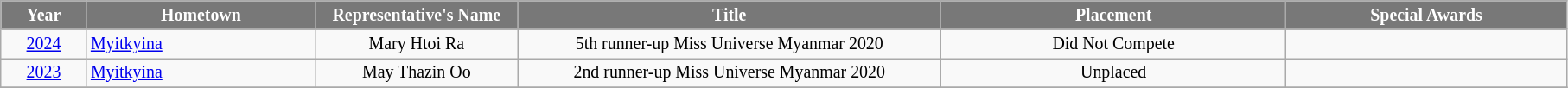<table class="wikitable sortable" style="font-size: 83%; text-align:center">
<tr>
<th width="60" style="background-color:#787878;color:#FFFFFF;">Year</th>
<th width="170" style="background-color:#787878;color:#FFFFFF;">Hometown</th>
<th width="150" style="background-color:#787878;color:#FFFFFF;">Representative's Name</th>
<th width="320" style="background-color:#787878;color:#FFFFFF;">Title</th>
<th width="260" style="background-color:#787878;color:#FFFFFF;">Placement</th>
<th width="210" style="background-color:#787878;color:#FFFFFF;">Special Awards</th>
</tr>
<tr>
<td><a href='#'>2024</a></td>
<td align=left> <a href='#'>Myitkyina</a></td>
<td>Mary Htoi Ra</td>
<td>5th runner-up Miss Universe Myanmar 2020</td>
<td>Did Not Compete</td>
<td></td>
</tr>
<tr>
<td><a href='#'>2023</a></td>
<td align=left> <a href='#'>Myitkyina</a></td>
<td>May Thazin Oo</td>
<td>2nd runner-up Miss Universe Myanmar 2020</td>
<td>Unplaced</td>
<td></td>
</tr>
<tr>
</tr>
</table>
